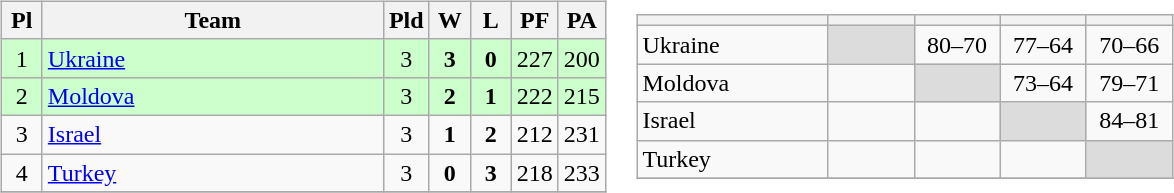<table>
<tr>
<td width="50%"><br><table class="wikitable" style="text-align: center;">
<tr>
<th width=20>Pl</th>
<th width=220>Team</th>
<th width=20>Pld</th>
<th width=20>W</th>
<th width=20>L</th>
<th width=20>PF</th>
<th width=20>PA</th>
</tr>
<tr bgcolor=ccffcc>
<td>1</td>
<td align="left"> <a href='#'>Ukraine</a></td>
<td>3</td>
<td><strong>3</strong></td>
<td><strong>0</strong></td>
<td>227</td>
<td>200</td>
</tr>
<tr bgcolor=ccffcc>
<td>2</td>
<td align="left"> <a href='#'>Moldova</a></td>
<td>3</td>
<td><strong>2</strong></td>
<td><strong>1</strong></td>
<td>222</td>
<td>215</td>
</tr>
<tr>
<td>3</td>
<td align="left"> <a href='#'>Israel</a></td>
<td>3</td>
<td><strong>1</strong></td>
<td><strong>2</strong></td>
<td>212</td>
<td>231</td>
</tr>
<tr>
<td>4</td>
<td align="left"> <a href='#'>Turkey</a></td>
<td>3</td>
<td><strong>0</strong></td>
<td><strong>3</strong></td>
<td>218</td>
<td>233</td>
</tr>
<tr>
</tr>
</table>
</td>
<td><br><table class="wikitable" style="text-align:center">
<tr>
<th width="120"></th>
<th width="50"></th>
<th width="50"></th>
<th width="50"></th>
<th width="50"></th>
</tr>
<tr>
<td align=left> Ukraine</td>
<td bgcolor="#DCDCDC"></td>
<td>80–70</td>
<td>77–64</td>
<td>70–66</td>
</tr>
<tr>
<td align=left> Moldova</td>
<td></td>
<td bgcolor="#DCDCDC"></td>
<td>73–64</td>
<td>79–71</td>
</tr>
<tr>
<td align=left> Israel</td>
<td></td>
<td></td>
<td bgcolor="#DCDCDC"></td>
<td>84–81</td>
</tr>
<tr>
<td align=left> Turkey</td>
<td></td>
<td></td>
<td></td>
<td bgcolor="#DCDCDC"></td>
</tr>
<tr>
</tr>
</table>
</td>
</tr>
</table>
